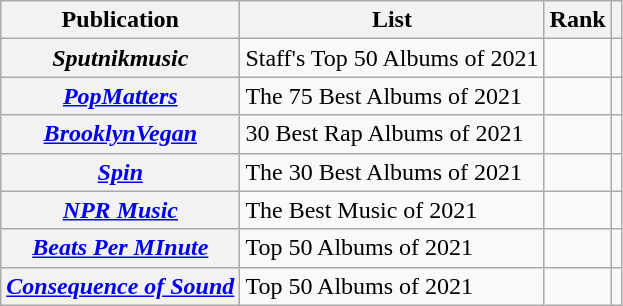<table class="wikitable sortable plainrowheaders">
<tr>
<th>Publication</th>
<th>List</th>
<th>Rank</th>
<th class="unsortable"></th>
</tr>
<tr>
<th scope="row"><em>Sputnikmusic</em></th>
<td>Staff's Top 50 Albums of 2021</td>
<td></td>
<td></td>
</tr>
<tr>
<th scope="row"><em><a href='#'>PopMatters</a></em></th>
<td>The 75 Best Albums of 2021</td>
<td></td>
<td></td>
</tr>
<tr>
<th scope="row"><em><a href='#'>BrooklynVegan</a></em></th>
<td>30 Best Rap Albums of 2021</td>
<td></td>
<td></td>
</tr>
<tr>
<th scope="row"><em><a href='#'>Spin</a></em></th>
<td>The 30 Best Albums of 2021</td>
<td></td>
<td></td>
</tr>
<tr>
<th scope="row"><em><a href='#'>NPR Music</a></em></th>
<td>The Best Music of 2021</td>
<td></td>
<td></td>
</tr>
<tr>
<th scope="row"><em><a href='#'>Beats Per MInute</a></em></th>
<td>Top 50 Albums of 2021</td>
<td></td>
<td></td>
</tr>
<tr>
<th scope="row"><em><a href='#'>Consequence of Sound</a></em></th>
<td>Top 50 Albums of 2021</td>
<td></td>
<td></td>
</tr>
</table>
